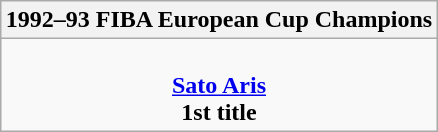<table class=wikitable style="text-align:center; margin:auto">
<tr>
<th>1992–93 FIBA European Cup Champions</th>
</tr>
<tr>
<td><br> <strong><a href='#'>Sato Aris</a></strong> <br> <strong>1st title</strong></td>
</tr>
</table>
